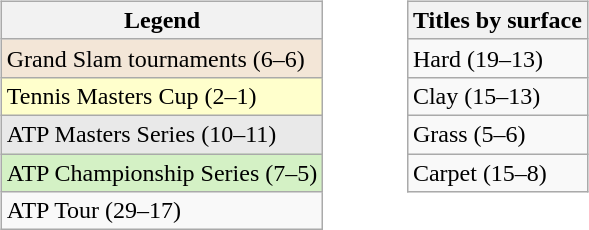<table width=43%>
<tr>
<td valign=top width=33% align=left><br><table class=wikitable>
<tr>
<th>Legend</th>
</tr>
<tr bgcolor=#f3e6d7>
<td>Grand Slam tournaments (6–6)</td>
</tr>
<tr style="background:#ffffcc;">
<td>Tennis Masters Cup (2–1)</td>
</tr>
<tr style="background:#e9e9e9;">
<td>ATP Masters Series (10–11)</td>
</tr>
<tr style="background:#d4f1c5;">
<td>ATP Championship Series (7–5)</td>
</tr>
<tr>
<td>ATP Tour (29–17)</td>
</tr>
</table>
</td>
<td valign=top width=33% align=left><br><table class=wikitable>
<tr>
<th>Titles by surface</th>
</tr>
<tr>
<td>Hard (19–13)</td>
</tr>
<tr>
<td>Clay (15–13)</td>
</tr>
<tr>
<td>Grass (5–6)</td>
</tr>
<tr>
<td>Carpet (15–8)</td>
</tr>
</table>
</td>
</tr>
</table>
